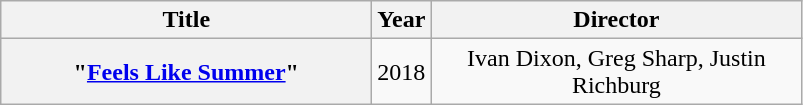<table class="wikitable" style="text-align:center;">
<tr>
<th scope="col" style="width:15em;">Title</th>
<th scope="col" style="width:1em;">Year</th>
<th scope="col" style="width:15em;">Director</th>
</tr>
<tr>
<th scope="row">"<a href='#'>Feels Like Summer</a>"<br></th>
<td>2018</td>
<td>Ivan Dixon, Greg Sharp, Justin Richburg</td>
</tr>
</table>
